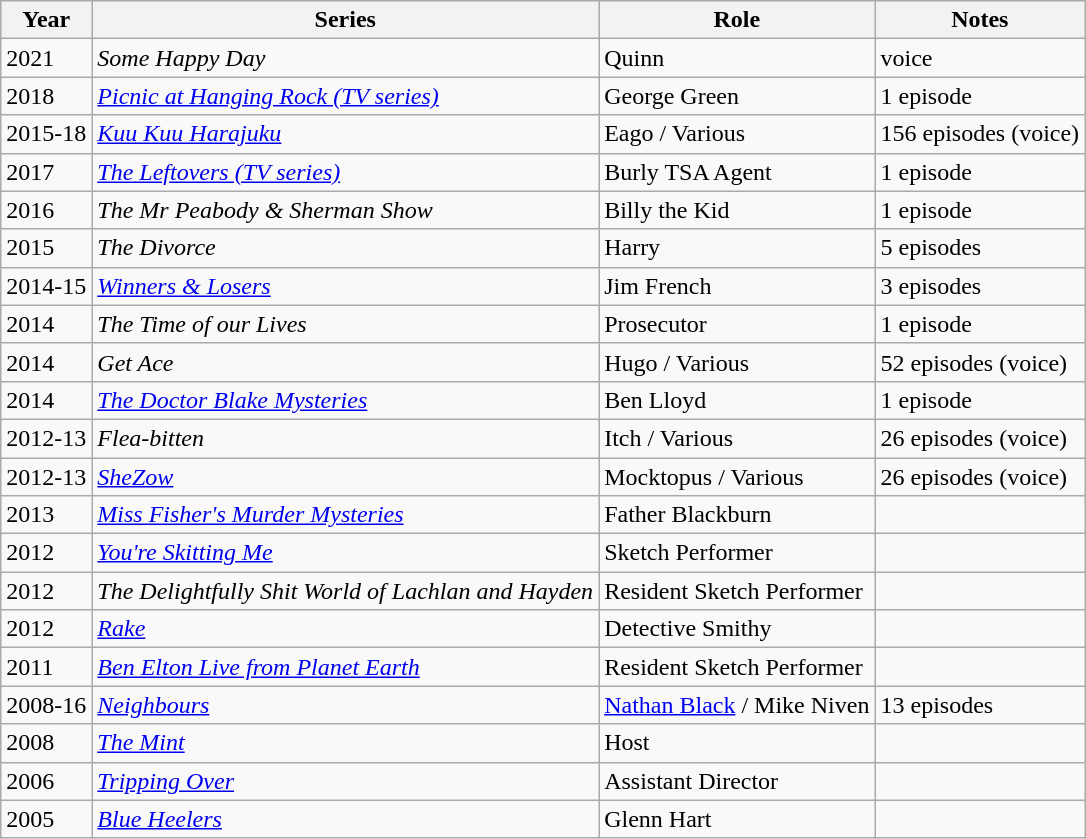<table class="wikitable sortable">
<tr>
<th>Year</th>
<th>Series</th>
<th>Role</th>
<th>Notes</th>
</tr>
<tr>
<td>2021</td>
<td><em>Some Happy Day</em></td>
<td>Quinn</td>
<td>voice</td>
</tr>
<tr>
<td>2018</td>
<td><em><a href='#'>Picnic at Hanging Rock (TV series)</a></em></td>
<td>George Green</td>
<td>1 episode</td>
</tr>
<tr>
<td>2015-18</td>
<td><em><a href='#'>Kuu Kuu Harajuku</a></em></td>
<td>Eago / Various</td>
<td>156 episodes (voice)</td>
</tr>
<tr>
<td>2017</td>
<td><em><a href='#'>The Leftovers (TV series)</a></em></td>
<td>Burly TSA Agent</td>
<td>1 episode</td>
</tr>
<tr>
<td>2016</td>
<td><em>The Mr Peabody & Sherman Show</em></td>
<td>Billy the Kid</td>
<td>1 episode</td>
</tr>
<tr>
<td>2015</td>
<td><em>The Divorce</em></td>
<td>Harry</td>
<td>5 episodes</td>
</tr>
<tr>
<td>2014-15</td>
<td><em><a href='#'>Winners & Losers</a></em></td>
<td>Jim French</td>
<td>3 episodes</td>
</tr>
<tr>
<td>2014</td>
<td><em>The Time of our Lives</em></td>
<td>Prosecutor</td>
<td>1 episode</td>
</tr>
<tr>
<td>2014</td>
<td><em>Get Ace</em></td>
<td>Hugo / Various</td>
<td>52 episodes (voice)</td>
</tr>
<tr>
<td>2014</td>
<td><em><a href='#'>The Doctor Blake Mysteries</a></em></td>
<td>Ben Lloyd</td>
<td>1 episode</td>
</tr>
<tr>
<td>2012-13</td>
<td><em>Flea-bitten</em></td>
<td>Itch / Various</td>
<td>26 episodes (voice)</td>
</tr>
<tr>
<td>2012-13</td>
<td><em><a href='#'>SheZow</a></em></td>
<td>Mocktopus / Various</td>
<td>26 episodes (voice)</td>
</tr>
<tr>
<td>2013</td>
<td><em><a href='#'>Miss Fisher's Murder Mysteries</a></em></td>
<td>Father Blackburn</td>
<td></td>
</tr>
<tr>
<td>2012</td>
<td><em><a href='#'>You're Skitting Me</a></em></td>
<td>Sketch Performer</td>
<td></td>
</tr>
<tr>
<td>2012</td>
<td><em>The Delightfully Shit World of Lachlan and Hayden</em></td>
<td>Resident Sketch Performer</td>
<td></td>
</tr>
<tr>
<td>2012</td>
<td><em><a href='#'>Rake</a></em></td>
<td>Detective Smithy</td>
<td></td>
</tr>
<tr>
<td>2011</td>
<td><em><a href='#'>Ben Elton Live from Planet Earth</a></em></td>
<td>Resident Sketch Performer</td>
<td></td>
</tr>
<tr>
<td>2008-16</td>
<td><em><a href='#'>Neighbours</a></em></td>
<td><a href='#'>Nathan Black</a> / Mike Niven</td>
<td>13 episodes</td>
</tr>
<tr>
<td>2008</td>
<td><em><a href='#'>The Mint</a></em></td>
<td>Host</td>
<td></td>
</tr>
<tr>
<td>2006</td>
<td><em><a href='#'>Tripping Over</a></em></td>
<td>Assistant Director</td>
<td></td>
</tr>
<tr>
<td>2005</td>
<td><em><a href='#'>Blue Heelers</a></em></td>
<td>Glenn Hart</td>
<td></td>
</tr>
</table>
